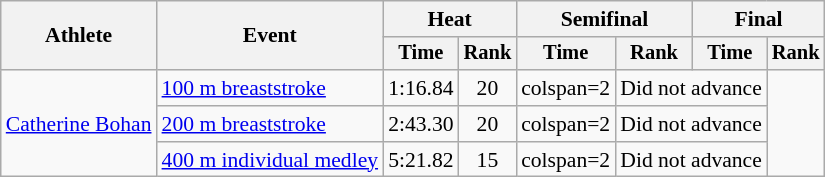<table class=wikitable style="font-size:90%;">
<tr>
<th rowspan=2>Athlete</th>
<th rowspan=2>Event</th>
<th colspan=2>Heat</th>
<th colspan=2>Semifinal</th>
<th colspan=2>Final</th>
</tr>
<tr style="font-size:95%">
<th>Time</th>
<th>Rank</th>
<th>Time</th>
<th>Rank</th>
<th>Time</th>
<th>Rank</th>
</tr>
<tr align=center>
<td rowspan=3 align=left><a href='#'>Catherine Bohan</a></td>
<td align=left><a href='#'>100 m breaststroke</a></td>
<td>1:16.84</td>
<td>20</td>
<td>colspan=2 </td>
<td colspan=2>Did not advance</td>
</tr>
<tr align=center>
<td align=left><a href='#'>200 m breaststroke</a></td>
<td>2:43.30</td>
<td>20</td>
<td>colspan=2 </td>
<td colspan=2>Did not advance</td>
</tr>
<tr align=center>
<td align=left><a href='#'>400 m individual medley</a></td>
<td>5:21.82</td>
<td>15</td>
<td>colspan=2 </td>
<td colspan=2>Did not advance</td>
</tr>
</table>
